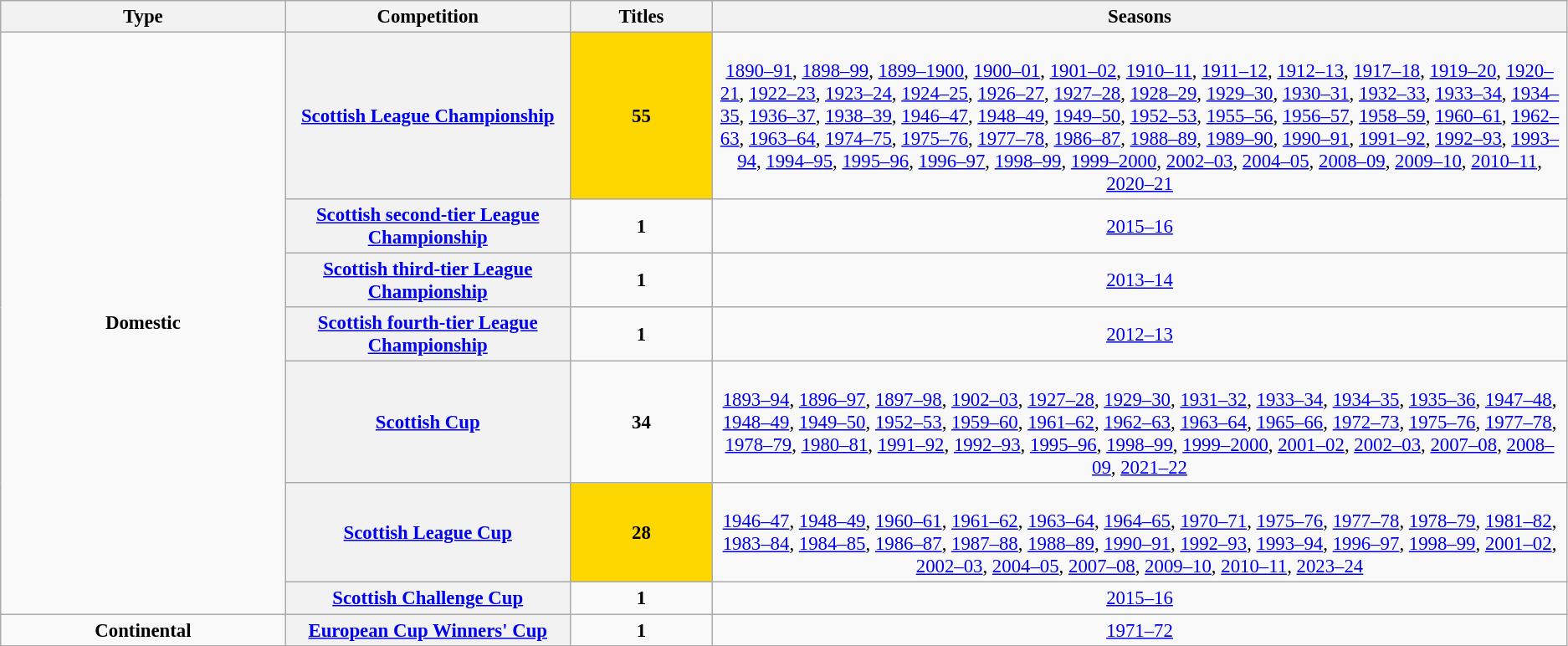<table class="wikitable plainrowheaders" style="font-size:95%; text-align:center;">
<tr>
<th style="width: 10%;">Type</th>
<th style="width: 10%;">Competition</th>
<th style="width: 5%;">Titles</th>
<th style="width: 30%;">Seasons</th>
</tr>
<tr>
<td rowspan="7"><strong>Domestic</strong></td>
<th scope=col><a href='#'>Scottish League Championship</a></th>
<td style="background-color:gold"><strong>55</strong></td>
<td><br><a href='#'>1890–91</a>, <a href='#'>1898–99</a>, <a href='#'>1899–1900</a>, <a href='#'>1900–01</a>, <a href='#'>1901–02</a>, <a href='#'>1910–11</a>, <a href='#'>1911–12</a>, <a href='#'>1912–13</a>, <a href='#'>1917–18</a>, <a href='#'>1919–20</a>, <a href='#'>1920–21</a>, <a href='#'>1922–23</a>, <a href='#'>1923–24</a>, <a href='#'>1924–25</a>, <a href='#'>1926–27</a>, <a href='#'>1927–28</a>, <a href='#'>1928–29</a>, <a href='#'>1929–30</a>, <a href='#'>1930–31</a>, <a href='#'>1932–33</a>, <a href='#'>1933–34</a>, <a href='#'>1934–35</a>, <a href='#'>1936–37</a>, <a href='#'>1938–39</a>, <a href='#'>1946–47</a>, <a href='#'>1948–49</a>, <a href='#'>1949–50</a>, <a href='#'>1952–53</a>, <a href='#'>1955–56</a>, <a href='#'>1956–57</a>, <a href='#'>1958–59</a>, <a href='#'>1960–61</a>, <a href='#'>1962–63</a>, <a href='#'>1963–64</a>, <a href='#'>1974–75</a>, <a href='#'>1975–76</a>, <a href='#'>1977–78</a>, <a href='#'>1986–87</a>, <a href='#'>1988–89</a>, <a href='#'>1989–90</a>, <a href='#'>1990–91</a>, <a href='#'>1991–92</a>, <a href='#'>1992–93</a>, <a href='#'>1993–94</a>, <a href='#'>1994–95</a>, <a href='#'>1995–96</a>, <a href='#'>1996–97</a>, <a href='#'>1998–99</a>, <a href='#'>1999–2000</a>, <a href='#'>2002–03</a>, <a href='#'>2004–05</a>, <a href='#'>2008–09</a>, <a href='#'>2009–10</a>, <a href='#'>2010–11</a>, <a href='#'>2020–21</a></td>
</tr>
<tr>
<th scope=col><a href='#'>Scottish second-tier League Championship</a></th>
<td><strong>1</strong></td>
<td><a href='#'>2015–16</a></td>
</tr>
<tr>
<th scope=col><a href='#'>Scottish third-tier League Championship</a></th>
<td><strong>1</strong></td>
<td><a href='#'>2013–14</a></td>
</tr>
<tr>
<th scope=col><a href='#'>Scottish fourth-tier League Championship</a></th>
<td><strong>1</strong></td>
<td><a href='#'>2012–13</a></td>
</tr>
<tr>
<th scope=col><a href='#'>Scottish Cup</a></th>
<td><strong>34</strong></td>
<td><br><a href='#'>1893–94</a>, <a href='#'>1896–97</a>, <a href='#'>1897–98</a>, <a href='#'>1902–03</a>, <a href='#'>1927–28</a>, <a href='#'>1929–30</a>, <a href='#'>1931–32</a>, <a href='#'>1933–34</a>, <a href='#'>1934–35</a>, <a href='#'>1935–36</a>, <a href='#'>1947–48</a>, <a href='#'>1948–49</a>, <a href='#'>1949–50</a>, <a href='#'>1952–53</a>, <a href='#'>1959–60</a>, <a href='#'>1961–62</a>, <a href='#'>1962–63</a>, <a href='#'>1963–64</a>, <a href='#'>1965–66</a>, <a href='#'>1972–73</a>, <a href='#'>1975–76</a>, <a href='#'>1977–78</a>, <a href='#'>1978–79</a>, <a href='#'>1980–81</a>, <a href='#'>1991–92</a>, <a href='#'>1992–93</a>, <a href='#'>1995–96</a>, <a href='#'>1998–99</a>, <a href='#'>1999–2000</a>, <a href='#'>2001–02</a>, <a href='#'>2002–03</a>, <a href='#'>2007–08</a>, <a href='#'>2008–09</a>, <a href='#'>2021–22</a></td>
</tr>
<tr>
<th scope=col><a href='#'>Scottish League Cup</a></th>
<td style="background-color:gold"><strong>28</strong></td>
<td><br><a href='#'>1946–47</a>, <a href='#'>1948–49</a>, <a href='#'>1960–61</a>, <a href='#'>1961–62</a>, <a href='#'>1963–64</a>, <a href='#'>1964–65</a>, <a href='#'>1970–71</a>, <a href='#'>1975–76</a>, <a href='#'>1977–78</a>, <a href='#'>1978–79</a>, <a href='#'>1981–82</a>, <a href='#'>1983–84</a>, <a href='#'>1984–85</a>, <a href='#'>1986–87</a>, <a href='#'>1987–88</a>, <a href='#'>1988–89</a>, <a href='#'>1990–91</a>, <a href='#'>1992–93</a>, <a href='#'>1993–94</a>, <a href='#'>1996–97</a>, <a href='#'>1998–99</a>, <a href='#'>2001–02</a>, <a href='#'>2002–03</a>, <a href='#'>2004–05</a>, <a href='#'>2007–08</a>, <a href='#'>2009–10</a>, <a href='#'>2010–11</a>, <a href='#'>2023–24</a></td>
</tr>
<tr>
<th scope=col><a href='#'>Scottish Challenge Cup</a></th>
<td><strong>1</strong></td>
<td><a href='#'>2015–16</a></td>
</tr>
<tr>
<td rowspan="1"><strong>Continental</strong></td>
<th scope=col><a href='#'>European Cup Winners' Cup</a></th>
<td><strong>1</strong></td>
<td><a href='#'>1971–72</a></td>
</tr>
</table>
